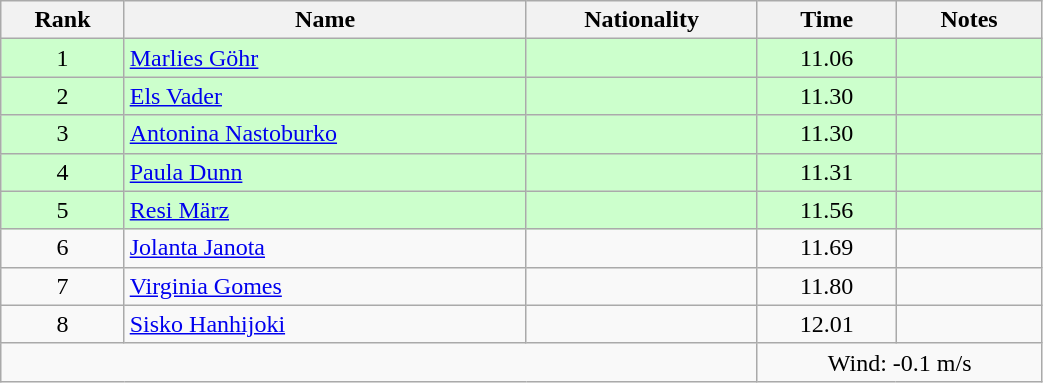<table class="wikitable sortable" style="text-align:center;width: 55%">
<tr>
<th>Rank</th>
<th>Name</th>
<th>Nationality</th>
<th>Time</th>
<th>Notes</th>
</tr>
<tr bgcolor=ccffcc>
<td>1</td>
<td align=left><a href='#'>Marlies Göhr</a></td>
<td align=left></td>
<td>11.06</td>
<td></td>
</tr>
<tr bgcolor=ccffcc>
<td>2</td>
<td align=left><a href='#'>Els Vader</a></td>
<td align=left></td>
<td>11.30</td>
<td></td>
</tr>
<tr bgcolor=ccffcc>
<td>3</td>
<td align=left><a href='#'>Antonina Nastoburko</a></td>
<td align=left></td>
<td>11.30</td>
<td></td>
</tr>
<tr bgcolor=ccffcc>
<td>4</td>
<td align=left><a href='#'>Paula Dunn</a></td>
<td align=left></td>
<td>11.31</td>
<td></td>
</tr>
<tr bgcolor=ccffcc>
<td>5</td>
<td align=left><a href='#'>Resi März</a></td>
<td align=left></td>
<td>11.56</td>
<td></td>
</tr>
<tr>
<td>6</td>
<td align=left><a href='#'>Jolanta Janota</a></td>
<td align=left></td>
<td>11.69</td>
<td></td>
</tr>
<tr>
<td>7</td>
<td align=left><a href='#'>Virginia Gomes</a></td>
<td align=left></td>
<td>11.80</td>
<td></td>
</tr>
<tr>
<td>8</td>
<td align=left><a href='#'>Sisko Hanhijoki</a></td>
<td align=left></td>
<td>12.01</td>
<td></td>
</tr>
<tr>
<td colspan="3"></td>
<td colspan="2">Wind: -0.1 m/s</td>
</tr>
</table>
